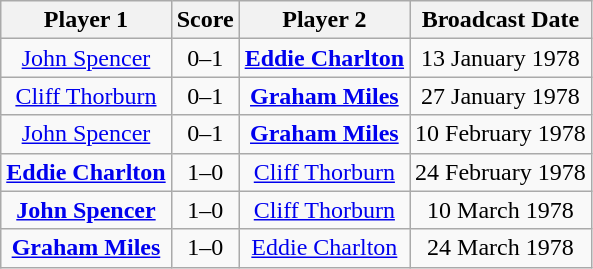<table class="wikitable" style="text-align: center">
<tr>
<th>Player 1</th>
<th>Score</th>
<th>Player 2</th>
<th>Broadcast Date</th>
</tr>
<tr>
<td> <a href='#'>John Spencer</a></td>
<td>0–1</td>
<td> <strong><a href='#'>Eddie Charlton</a></strong></td>
<td>13 January 1978</td>
</tr>
<tr>
<td> <a href='#'>Cliff Thorburn</a></td>
<td>0–1</td>
<td> <strong><a href='#'>Graham Miles</a></strong></td>
<td>27 January 1978</td>
</tr>
<tr>
<td> <a href='#'>John Spencer</a></td>
<td>0–1</td>
<td> <strong><a href='#'>Graham Miles</a></strong></td>
<td>10 February 1978</td>
</tr>
<tr>
<td> <strong><a href='#'>Eddie Charlton</a></strong></td>
<td>1–0</td>
<td> <a href='#'>Cliff Thorburn</a></td>
<td>24 February 1978</td>
</tr>
<tr>
<td> <strong><a href='#'>John Spencer</a></strong></td>
<td>1–0</td>
<td> <a href='#'>Cliff Thorburn</a></td>
<td>10 March 1978</td>
</tr>
<tr>
<td> <strong><a href='#'>Graham Miles</a></strong></td>
<td>1–0</td>
<td> <a href='#'>Eddie Charlton</a></td>
<td>24 March 1978</td>
</tr>
</table>
